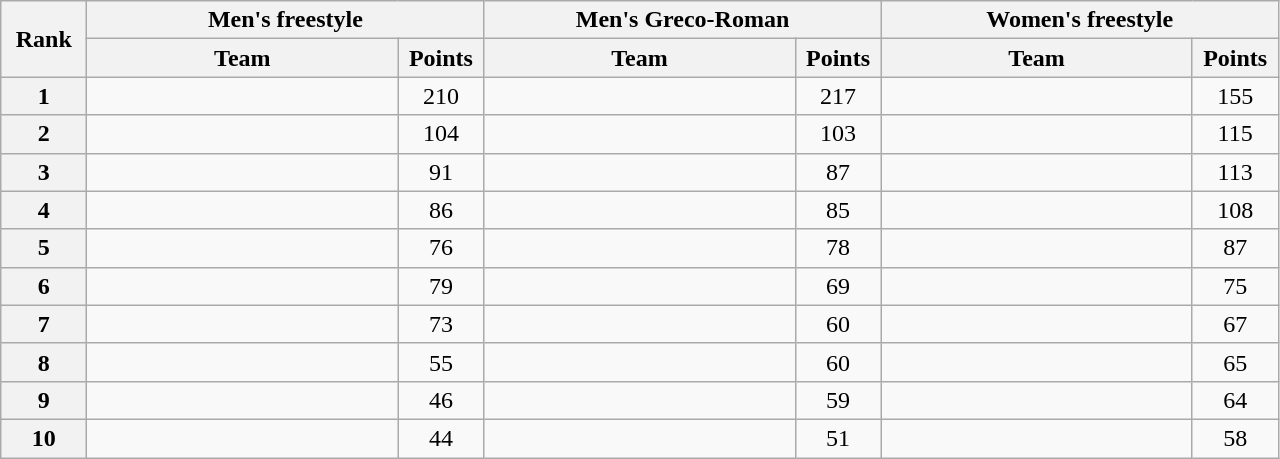<table class="wikitable" style="text-align:center;">
<tr>
<th rowspan="2" width="50">Rank</th>
<th colspan="2">Men's freestyle</th>
<th colspan="2">Men's Greco-Roman</th>
<th colspan="2">Women's freestyle</th>
</tr>
<tr>
<th width="200">Team</th>
<th width="50">Points</th>
<th width="200">Team</th>
<th width="50">Points</th>
<th width="200">Team</th>
<th width="50">Points</th>
</tr>
<tr>
<th>1</th>
<td align="left"></td>
<td>210</td>
<td align="left"></td>
<td>217</td>
<td align="left"></td>
<td>155</td>
</tr>
<tr>
<th>2</th>
<td align="left"></td>
<td>104</td>
<td align="left"></td>
<td>103</td>
<td align="left"></td>
<td>115</td>
</tr>
<tr>
<th>3</th>
<td align="left"></td>
<td>91</td>
<td align="left"></td>
<td>87</td>
<td align="left"></td>
<td>113</td>
</tr>
<tr>
<th>4</th>
<td align="left"></td>
<td>86</td>
<td align="left"></td>
<td>85</td>
<td align="left"></td>
<td>108</td>
</tr>
<tr>
<th>5</th>
<td align="left"></td>
<td>76</td>
<td align="left"></td>
<td>78</td>
<td align="left"></td>
<td>87</td>
</tr>
<tr>
<th>6</th>
<td align="left"></td>
<td>79</td>
<td align="left"></td>
<td>69</td>
<td align="left"></td>
<td>75</td>
</tr>
<tr>
<th>7</th>
<td align="left"></td>
<td>73</td>
<td align="left"></td>
<td>60</td>
<td align="left"></td>
<td>67</td>
</tr>
<tr>
<th>8</th>
<td align="left"></td>
<td>55</td>
<td align="left"></td>
<td>60</td>
<td align="left"></td>
<td>65</td>
</tr>
<tr>
<th>9</th>
<td align="left"></td>
<td>46</td>
<td align="left"></td>
<td>59</td>
<td align="left"></td>
<td>64</td>
</tr>
<tr>
<th>10</th>
<td align="left"></td>
<td>44</td>
<td align="left"></td>
<td>51</td>
<td align="left"></td>
<td>58</td>
</tr>
</table>
